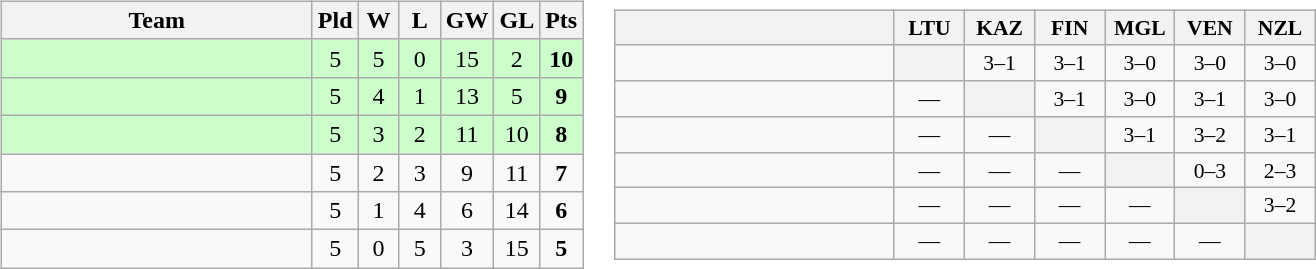<table>
<tr>
<td><br><table class="wikitable" style="text-align:center">
<tr>
<th width=200>Team</th>
<th width=20>Pld</th>
<th width=20>W</th>
<th width=20>L</th>
<th width=20>GW</th>
<th width=20>GL</th>
<th width=20>Pts</th>
</tr>
<tr bgcolor=ccffcc>
<td style="text-align:left;"></td>
<td>5</td>
<td>5</td>
<td>0</td>
<td>15</td>
<td>2</td>
<td><strong>10</strong></td>
</tr>
<tr bgcolor=ccffcc>
<td style="text-align:left;"></td>
<td>5</td>
<td>4</td>
<td>1</td>
<td>13</td>
<td>5</td>
<td><strong>9</strong></td>
</tr>
<tr bgcolor=ccffcc>
<td style="text-align:left;"></td>
<td>5</td>
<td>3</td>
<td>2</td>
<td>11</td>
<td>10</td>
<td><strong>8</strong></td>
</tr>
<tr>
<td style="text-align:left;"></td>
<td>5</td>
<td>2</td>
<td>3</td>
<td>9</td>
<td>11</td>
<td><strong>7</strong></td>
</tr>
<tr>
<td style="text-align:left;"></td>
<td>5</td>
<td>1</td>
<td>4</td>
<td>6</td>
<td>14</td>
<td><strong>6</strong></td>
</tr>
<tr>
<td style="text-align:left;"></td>
<td>5</td>
<td>0</td>
<td>5</td>
<td>3</td>
<td>15</td>
<td><strong>5</strong></td>
</tr>
</table>
</td>
<td><br><table class="wikitable" style="text-align:center; font-size:90%">
<tr>
<th width="180"> </th>
<th width="40">LTU</th>
<th width="40">KAZ</th>
<th width="40">FIN</th>
<th width="40">MGL</th>
<th width="40">VEN</th>
<th width="40">NZL</th>
</tr>
<tr>
<td style="text-align:left;"></td>
<th></th>
<td>3–1</td>
<td>3–1</td>
<td>3–0</td>
<td>3–0</td>
<td>3–0</td>
</tr>
<tr>
<td style="text-align:left;"></td>
<td>—</td>
<th></th>
<td>3–1</td>
<td>3–0</td>
<td>3–1</td>
<td>3–0</td>
</tr>
<tr>
<td style="text-align:left;"></td>
<td>—</td>
<td>—</td>
<th></th>
<td>3–1</td>
<td>3–2</td>
<td>3–1</td>
</tr>
<tr>
<td style="text-align:left;"></td>
<td>—</td>
<td>—</td>
<td>—</td>
<th></th>
<td>0–3</td>
<td>2–3</td>
</tr>
<tr>
<td style="text-align:left;"></td>
<td>—</td>
<td>—</td>
<td>—</td>
<td>—</td>
<th></th>
<td>3–2</td>
</tr>
<tr>
<td style="text-align:left;"></td>
<td>—</td>
<td>—</td>
<td>—</td>
<td>—</td>
<td>—</td>
<th></th>
</tr>
</table>
</td>
</tr>
</table>
